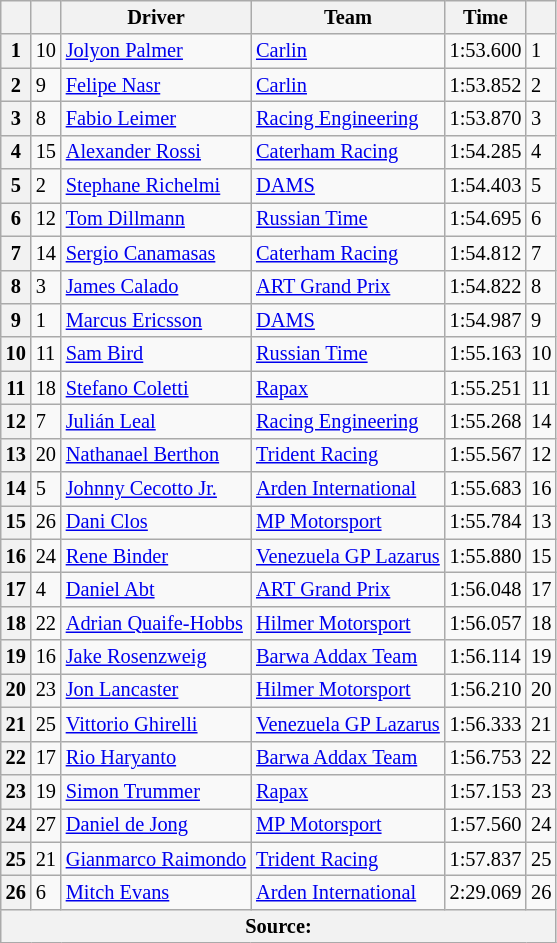<table class="wikitable" style="font-size:85%">
<tr>
<th></th>
<th></th>
<th>Driver</th>
<th>Team</th>
<th>Time</th>
<th></th>
</tr>
<tr>
<th>1</th>
<td>10</td>
<td> <a href='#'>Jolyon Palmer</a></td>
<td><a href='#'>Carlin</a></td>
<td>1:53.600</td>
<td>1</td>
</tr>
<tr>
<th>2</th>
<td>9</td>
<td> <a href='#'>Felipe Nasr</a></td>
<td><a href='#'>Carlin</a></td>
<td>1:53.852</td>
<td>2</td>
</tr>
<tr>
<th>3</th>
<td>8</td>
<td> <a href='#'>Fabio Leimer</a></td>
<td><a href='#'>Racing Engineering</a></td>
<td>1:53.870</td>
<td>3</td>
</tr>
<tr>
<th>4</th>
<td>15</td>
<td> <a href='#'>Alexander Rossi</a></td>
<td><a href='#'>Caterham Racing</a></td>
<td>1:54.285</td>
<td>4</td>
</tr>
<tr>
<th>5</th>
<td>2</td>
<td> <a href='#'>Stephane Richelmi</a></td>
<td><a href='#'>DAMS</a></td>
<td>1:54.403</td>
<td>5</td>
</tr>
<tr>
<th>6</th>
<td>12</td>
<td> <a href='#'>Tom Dillmann</a></td>
<td><a href='#'>Russian Time</a></td>
<td>1:54.695</td>
<td>6</td>
</tr>
<tr>
<th>7</th>
<td>14</td>
<td> <a href='#'>Sergio Canamasas</a></td>
<td><a href='#'>Caterham Racing</a></td>
<td>1:54.812</td>
<td>7</td>
</tr>
<tr>
<th>8</th>
<td>3</td>
<td> <a href='#'>James Calado</a></td>
<td><a href='#'>ART Grand Prix</a></td>
<td>1:54.822</td>
<td>8</td>
</tr>
<tr>
<th>9</th>
<td>1</td>
<td> <a href='#'>Marcus Ericsson</a></td>
<td><a href='#'>DAMS</a></td>
<td>1:54.987</td>
<td>9</td>
</tr>
<tr>
<th>10</th>
<td>11</td>
<td> <a href='#'>Sam Bird</a></td>
<td><a href='#'>Russian Time</a></td>
<td>1:55.163</td>
<td>10</td>
</tr>
<tr>
<th>11</th>
<td>18</td>
<td> <a href='#'>Stefano Coletti</a></td>
<td><a href='#'>Rapax</a></td>
<td>1:55.251</td>
<td>11</td>
</tr>
<tr>
<th>12</th>
<td>7</td>
<td> <a href='#'>Julián Leal</a></td>
<td><a href='#'>Racing Engineering</a></td>
<td>1:55.268</td>
<td>14</td>
</tr>
<tr>
<th>13</th>
<td>20</td>
<td> <a href='#'>Nathanael Berthon</a></td>
<td><a href='#'>Trident Racing</a></td>
<td>1:55.567</td>
<td>12</td>
</tr>
<tr>
<th>14</th>
<td>5</td>
<td> <a href='#'>Johnny Cecotto Jr.</a></td>
<td><a href='#'>Arden International</a></td>
<td>1:55.683</td>
<td>16</td>
</tr>
<tr>
<th>15</th>
<td>26</td>
<td> <a href='#'>Dani Clos</a></td>
<td><a href='#'>MP Motorsport</a></td>
<td>1:55.784</td>
<td>13</td>
</tr>
<tr>
<th>16</th>
<td>24</td>
<td> <a href='#'>Rene Binder</a></td>
<td><a href='#'>Venezuela GP Lazarus</a></td>
<td>1:55.880</td>
<td>15</td>
</tr>
<tr>
<th>17</th>
<td>4</td>
<td> <a href='#'>Daniel Abt</a></td>
<td><a href='#'>ART Grand Prix</a></td>
<td>1:56.048</td>
<td>17</td>
</tr>
<tr>
<th>18</th>
<td>22</td>
<td> <a href='#'>Adrian Quaife-Hobbs</a></td>
<td><a href='#'>Hilmer Motorsport</a></td>
<td>1:56.057</td>
<td>18</td>
</tr>
<tr>
<th>19</th>
<td>16</td>
<td> <a href='#'>Jake Rosenzweig</a></td>
<td><a href='#'>Barwa Addax Team</a></td>
<td>1:56.114</td>
<td>19</td>
</tr>
<tr>
<th>20</th>
<td>23</td>
<td> <a href='#'>Jon Lancaster</a></td>
<td><a href='#'>Hilmer Motorsport</a></td>
<td>1:56.210</td>
<td>20</td>
</tr>
<tr>
<th>21</th>
<td>25</td>
<td> <a href='#'>Vittorio Ghirelli</a></td>
<td><a href='#'>Venezuela GP Lazarus</a></td>
<td>1:56.333</td>
<td>21</td>
</tr>
<tr>
<th>22</th>
<td>17</td>
<td> <a href='#'>Rio Haryanto</a></td>
<td><a href='#'>Barwa Addax Team</a></td>
<td>1:56.753</td>
<td>22</td>
</tr>
<tr>
<th>23</th>
<td>19</td>
<td> <a href='#'>Simon Trummer</a></td>
<td><a href='#'>Rapax</a></td>
<td>1:57.153</td>
<td>23</td>
</tr>
<tr>
<th>24</th>
<td>27</td>
<td> <a href='#'>Daniel de Jong</a></td>
<td><a href='#'>MP Motorsport</a></td>
<td>1:57.560</td>
<td>24</td>
</tr>
<tr>
<th>25</th>
<td>21</td>
<td> <a href='#'>Gianmarco Raimondo</a></td>
<td><a href='#'>Trident Racing</a></td>
<td>1:57.837</td>
<td>25</td>
</tr>
<tr>
<th>26</th>
<td>6</td>
<td> <a href='#'>Mitch Evans</a></td>
<td><a href='#'>Arden International</a></td>
<td>2:29.069</td>
<td>26</td>
</tr>
<tr>
<th colspan="7">Source:</th>
</tr>
</table>
